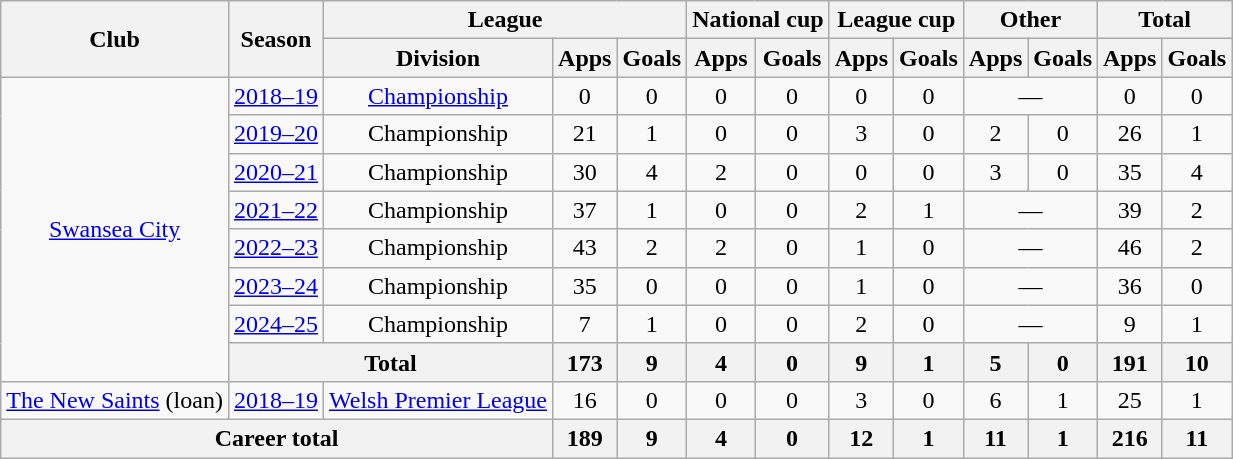<table class=wikitable style="text-align: center">
<tr>
<th rowspan="2">Club</th>
<th rowspan="2">Season</th>
<th colspan="3">League</th>
<th colspan="2">National cup</th>
<th colspan="2">League cup</th>
<th colspan="2">Other</th>
<th colspan="2">Total</th>
</tr>
<tr>
<th>Division</th>
<th>Apps</th>
<th>Goals</th>
<th>Apps</th>
<th>Goals</th>
<th>Apps</th>
<th>Goals</th>
<th>Apps</th>
<th>Goals</th>
<th>Apps</th>
<th>Goals</th>
</tr>
<tr>
<td rowspan="8"><a href='#'>Swansea City</a></td>
<td><a href='#'>2018–19</a></td>
<td><a href='#'>Championship</a></td>
<td>0</td>
<td>0</td>
<td>0</td>
<td>0</td>
<td>0</td>
<td>0</td>
<td colspan="2">—</td>
<td>0</td>
<td>0</td>
</tr>
<tr>
<td><a href='#'>2019–20</a></td>
<td>Championship</td>
<td>21</td>
<td>1</td>
<td>0</td>
<td>0</td>
<td>3</td>
<td>0</td>
<td>2</td>
<td>0</td>
<td>26</td>
<td>1</td>
</tr>
<tr>
<td><a href='#'>2020–21</a></td>
<td>Championship</td>
<td>30</td>
<td>4</td>
<td>2</td>
<td>0</td>
<td>0</td>
<td>0</td>
<td>3</td>
<td>0</td>
<td>35</td>
<td>4</td>
</tr>
<tr>
<td><a href='#'>2021–22</a></td>
<td>Championship</td>
<td>37</td>
<td>1</td>
<td>0</td>
<td>0</td>
<td>2</td>
<td>1</td>
<td colspan="2">—</td>
<td>39</td>
<td>2</td>
</tr>
<tr>
<td><a href='#'>2022–23</a></td>
<td>Championship</td>
<td>43</td>
<td>2</td>
<td>2</td>
<td>0</td>
<td>1</td>
<td>0</td>
<td colspan="2">—</td>
<td>46</td>
<td>2</td>
</tr>
<tr>
<td><a href='#'>2023–24</a></td>
<td>Championship</td>
<td>35</td>
<td>0</td>
<td>0</td>
<td>0</td>
<td>1</td>
<td>0</td>
<td colspan="2">—</td>
<td>36</td>
<td>0</td>
</tr>
<tr>
<td><a href='#'>2024–25</a></td>
<td>Championship</td>
<td>7</td>
<td>1</td>
<td>0</td>
<td>0</td>
<td>2</td>
<td>0</td>
<td colspan="2">—</td>
<td>9</td>
<td>1</td>
</tr>
<tr>
<th colspan="2">Total</th>
<th>173</th>
<th>9</th>
<th>4</th>
<th>0</th>
<th>9</th>
<th>1</th>
<th>5</th>
<th>0</th>
<th>191</th>
<th>10</th>
</tr>
<tr>
<td><a href='#'>The New Saints</a> (loan)</td>
<td><a href='#'>2018–19</a></td>
<td><a href='#'>Welsh Premier League</a></td>
<td>16</td>
<td>0</td>
<td>0</td>
<td>0</td>
<td>3</td>
<td>0</td>
<td>6</td>
<td>1</td>
<td>25</td>
<td>1</td>
</tr>
<tr>
<th colspan="3">Career total</th>
<th>189</th>
<th>9</th>
<th>4</th>
<th>0</th>
<th>12</th>
<th>1</th>
<th>11</th>
<th>1</th>
<th>216</th>
<th>11</th>
</tr>
</table>
